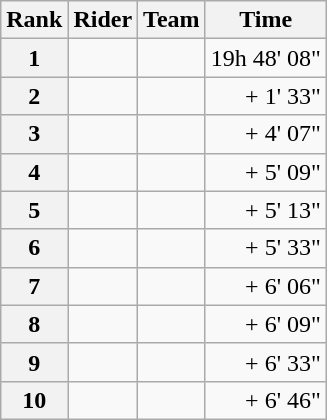<table class="wikitable" margin-bottom:0;">
<tr>
<th scope="col">Rank</th>
<th scope="col">Rider</th>
<th scope="col">Team</th>
<th scope="col">Time</th>
</tr>
<tr>
<th scope="row">1</th>
<td> </td>
<td></td>
<td align="right">19h 48' 08"</td>
</tr>
<tr>
<th scope="row">2</th>
<td></td>
<td></td>
<td align="right">+ 1' 33"</td>
</tr>
<tr>
<th scope="row">3</th>
<td></td>
<td></td>
<td align="right">+ 4' 07"</td>
</tr>
<tr>
<th scope="row">4</th>
<td></td>
<td></td>
<td align="right">+ 5' 09"</td>
</tr>
<tr>
<th scope="row">5</th>
<td></td>
<td></td>
<td align="right">+ 5' 13"</td>
</tr>
<tr>
<th scope="row">6</th>
<td></td>
<td></td>
<td align="right">+ 5' 33"</td>
</tr>
<tr>
<th scope="row">7</th>
<td> </td>
<td></td>
<td align="right">+ 6' 06"</td>
</tr>
<tr>
<th scope="row">8</th>
<td></td>
<td></td>
<td align="right">+ 6' 09"</td>
</tr>
<tr>
<th scope="row">9</th>
<td></td>
<td></td>
<td align="right">+ 6' 33"</td>
</tr>
<tr>
<th scope="row">10</th>
<td></td>
<td></td>
<td align="right">+ 6' 46"</td>
</tr>
</table>
